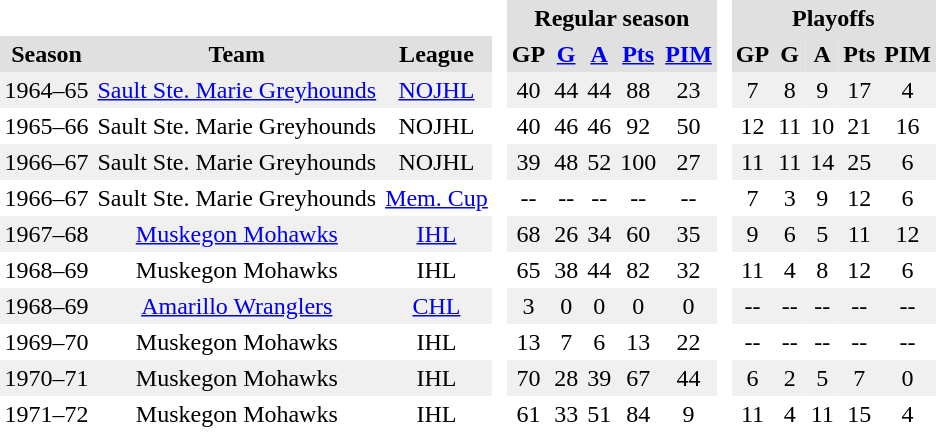<table BORDER="0" CELLPADDING="3" CELLSPACING="0" ID="Table3">
<tr ALIGN="center" bgcolor="#e0e0e0">
<th ALIGN="center" colspan="3" bgcolor="#ffffff"> </th>
<th ALIGN="center" rowspan="99" bgcolor="#ffffff"> </th>
<th ALIGN="center" colspan="5">Regular season</th>
<th ALIGN="center" rowspan="99" bgcolor="#ffffff"> </th>
<th ALIGN="center" colspan="5">Playoffs</th>
</tr>
<tr ALIGN="center" bgcolor="#e0e0e0">
<th ALIGN="center">Season</th>
<th ALIGN="center">Team</th>
<th ALIGN="center">League</th>
<th ALIGN="center">GP</th>
<th ALIGN="center"><a href='#'>G</a></th>
<th ALIGN="center"><a href='#'>A</a></th>
<th ALIGN="center"><a href='#'>Pts</a></th>
<th ALIGN="center"><a href='#'>PIM</a></th>
<th ALIGN="center">GP</th>
<th ALIGN="center">G</th>
<th ALIGN="center">A</th>
<th ALIGN="center">Pts</th>
<th ALIGN="center">PIM</th>
</tr>
<tr ALIGN="center">
</tr>
<tr ALIGN="center" bgcolor="#f0f0f0">
<td ALIGN="center">1964–65</td>
<td ALIGN="center"><a href='#'>Sault Ste. Marie Greyhounds</a></td>
<td ALIGN="center"><a href='#'>NOJHL</a></td>
<td ALIGN="center">40</td>
<td ALIGN="center">44</td>
<td ALIGN="center">44</td>
<td ALIGN="center">88</td>
<td ALIGN="center">23</td>
<td ALIGN="center">7</td>
<td ALIGN="center">8</td>
<td ALIGN="center">9</td>
<td ALIGN="center">17</td>
<td ALIGN="center">4</td>
</tr>
<tr ALIGN="center">
<td ALIGN="center">1965–66</td>
<td ALIGN="center">Sault Ste. Marie Greyhounds</td>
<td ALIGN="center">NOJHL</td>
<td ALIGN="center">40</td>
<td ALIGN="center">46</td>
<td ALIGN="center">46</td>
<td ALIGN="center">92</td>
<td ALIGN="center">50</td>
<td ALIGN="center">12</td>
<td ALIGN="center">11</td>
<td ALIGN="center">10</td>
<td ALIGN="center">21</td>
<td ALIGN="center">16</td>
</tr>
<tr ALIGN="center" bgcolor="#f0f0f0">
<td ALIGN="center">1966–67</td>
<td ALIGN="center">Sault Ste. Marie Greyhounds</td>
<td ALIGN="center">NOJHL</td>
<td ALIGN="center">39</td>
<td ALIGN="center">48</td>
<td ALIGN="center">52</td>
<td ALIGN="center">100</td>
<td ALIGN="center">27</td>
<td ALIGN="center">11</td>
<td ALIGN="center">11</td>
<td ALIGN="center">14</td>
<td ALIGN="center">25</td>
<td ALIGN="center">6</td>
</tr>
<tr ALIGN="center">
<td ALIGN="center">1966–67</td>
<td ALIGN="center">Sault Ste. Marie Greyhounds</td>
<td ALIGN="center"><a href='#'>Mem. Cup</a></td>
<td ALIGN="center">--</td>
<td ALIGN="center">--</td>
<td ALIGN="center">--</td>
<td ALIGN="center">--</td>
<td ALIGN="center">--</td>
<td ALIGN="center">7</td>
<td ALIGN="center">3</td>
<td ALIGN="center">9</td>
<td ALIGN="center">12</td>
<td ALIGN="center">6</td>
</tr>
<tr ALIGN="center" bgcolor="#f0f0f0">
<td ALIGN="center">1967–68</td>
<td ALIGN="center"><a href='#'>Muskegon Mohawks</a></td>
<td ALIGN="center"><a href='#'>IHL</a></td>
<td ALIGN="center">68</td>
<td ALIGN="center">26</td>
<td ALIGN="center">34</td>
<td ALIGN="center">60</td>
<td ALIGN="center">35</td>
<td ALIGN="center">9</td>
<td ALIGN="center">6</td>
<td ALIGN="center">5</td>
<td ALIGN="center">11</td>
<td ALIGN="center">12</td>
</tr>
<tr ALIGN="center">
<td ALIGN="center">1968–69</td>
<td ALIGN="center">Muskegon Mohawks</td>
<td ALIGN="center">IHL</td>
<td ALIGN="center">65</td>
<td ALIGN="center">38</td>
<td ALIGN="center">44</td>
<td ALIGN="center">82</td>
<td ALIGN="center">32</td>
<td ALIGN="center">11</td>
<td ALIGN="center">4</td>
<td ALIGN="center">8</td>
<td ALIGN="center">12</td>
<td ALIGN="center">6</td>
</tr>
<tr ALIGN="center" bgcolor="#f0f0f0">
<td ALIGN="center">1968–69</td>
<td ALIGN="center"><a href='#'>Amarillo Wranglers</a></td>
<td ALIGN="center"><a href='#'>CHL</a></td>
<td ALIGN="center">3</td>
<td ALIGN="center">0</td>
<td ALIGN="center">0</td>
<td ALIGN="center">0</td>
<td ALIGN="center">0</td>
<td ALIGN="center">--</td>
<td ALIGN="center">--</td>
<td ALIGN="center">--</td>
<td ALIGN="center">--</td>
<td ALIGN="center">--</td>
</tr>
<tr ALIGN="center">
<td ALIGN="center">1969–70</td>
<td ALIGN="center">Muskegon Mohawks</td>
<td ALIGN="center">IHL</td>
<td ALIGN="center">13</td>
<td ALIGN="center">7</td>
<td ALIGN="center">6</td>
<td ALIGN="center">13</td>
<td ALIGN="center">22</td>
<td ALIGN="center">--</td>
<td ALIGN="center">--</td>
<td ALIGN="center">--</td>
<td ALIGN="center">--</td>
<td ALIGN="center">--</td>
</tr>
<tr ALIGN="center" bgcolor="#f0f0f0">
<td ALIGN="center">1970–71</td>
<td ALIGN="center">Muskegon Mohawks</td>
<td ALIGN="center">IHL</td>
<td ALIGN="center">70</td>
<td ALIGN="center">28</td>
<td ALIGN="center">39</td>
<td ALIGN="center">67</td>
<td ALIGN="center">44</td>
<td ALIGN="center">6</td>
<td ALIGN="center">2</td>
<td ALIGN="center">5</td>
<td ALIGN="center">7</td>
<td ALIGN="center">0</td>
</tr>
<tr ALIGN="center">
<td ALIGN="center">1971–72</td>
<td ALIGN="center">Muskegon Mohawks</td>
<td ALIGN="center">IHL</td>
<td ALIGN="center">61</td>
<td ALIGN="center">33</td>
<td ALIGN="center">51</td>
<td ALIGN="center">84</td>
<td ALIGN="center">9</td>
<td ALIGN="center">11</td>
<td ALIGN="center">4</td>
<td ALIGN="center">11</td>
<td ALIGN="center">15</td>
<td ALIGN="center">4</td>
</tr>
</table>
